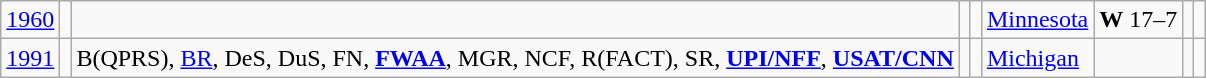<table class="wikitable">
<tr>
<td><a href='#'>1960</a></td>
<td></td>
<td></td>
<td></td>
<td></td>
<td><a href='#'>Minnesota</a></td>
<td><strong>W</strong> 17–7</td>
<td></td>
<td></td>
</tr>
<tr>
<td><a href='#'>1991</a></td>
<td></td>
<td>B(QPRS), <a href='#'>BR</a>, DeS, DuS, FN, <strong><a href='#'>FWAA</a></strong>, MGR, NCF, R(FACT), SR, <strong><a href='#'>UPI/NFF</a></strong>, <strong><a href='#'>USAT/CNN</a></strong></td>
<td></td>
<td></td>
<td><a href='#'>Michigan</a></td>
<td></td>
<td></td>
<td></td>
</tr>
</table>
